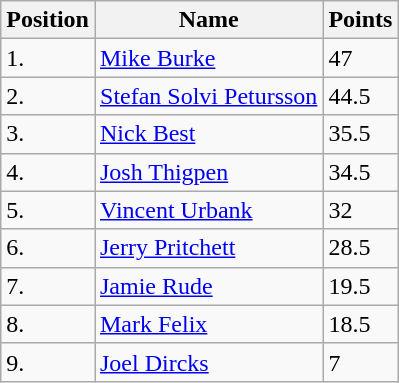<table class="wikitable">
<tr>
<th>Position</th>
<th>Name</th>
<th>Points</th>
</tr>
<tr>
<td>1.</td>
<td><a href='#'>Mike Burke</a></td>
<td>47</td>
</tr>
<tr>
<td>2.</td>
<td><a href='#'>Stefan Solvi Petursson</a></td>
<td>44.5</td>
</tr>
<tr>
<td>3.</td>
<td><a href='#'>Nick Best</a></td>
<td>35.5</td>
</tr>
<tr>
<td>4.</td>
<td><a href='#'>Josh Thigpen</a></td>
<td>34.5</td>
</tr>
<tr>
<td>5.</td>
<td><a href='#'>Vincent Urbank</a></td>
<td>32</td>
</tr>
<tr>
<td>6.</td>
<td><a href='#'>Jerry Pritchett</a></td>
<td>28.5</td>
</tr>
<tr>
<td>7.</td>
<td><a href='#'>Jamie Rude</a></td>
<td>19.5</td>
</tr>
<tr>
<td>8.</td>
<td><a href='#'>Mark Felix</a></td>
<td>18.5</td>
</tr>
<tr>
<td>9.</td>
<td><a href='#'>Joel Dircks</a></td>
<td>7</td>
</tr>
</table>
